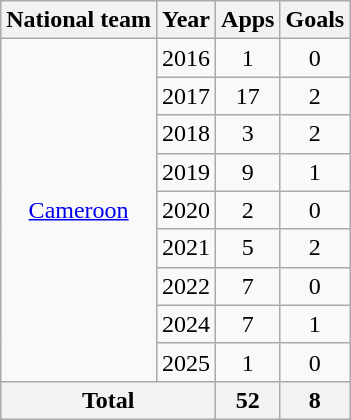<table class="wikitable" style="text-align:center">
<tr>
<th>National team</th>
<th>Year</th>
<th>Apps</th>
<th>Goals</th>
</tr>
<tr>
<td rowspan="9"><a href='#'>Cameroon</a></td>
<td>2016</td>
<td>1</td>
<td>0</td>
</tr>
<tr>
<td>2017</td>
<td>17</td>
<td>2</td>
</tr>
<tr>
<td>2018</td>
<td>3</td>
<td>2</td>
</tr>
<tr>
<td>2019</td>
<td>9</td>
<td>1</td>
</tr>
<tr>
<td>2020</td>
<td>2</td>
<td>0</td>
</tr>
<tr>
<td>2021</td>
<td>5</td>
<td>2</td>
</tr>
<tr>
<td>2022</td>
<td>7</td>
<td>0</td>
</tr>
<tr>
<td>2024</td>
<td>7</td>
<td>1</td>
</tr>
<tr>
<td>2025</td>
<td>1</td>
<td>0</td>
</tr>
<tr>
<th colspan="2">Total</th>
<th>52</th>
<th>8</th>
</tr>
</table>
